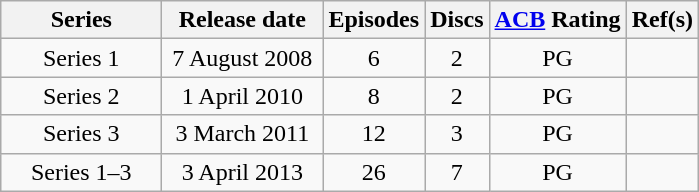<table class="wikitable" style="text-align:center;">
<tr>
<th width="100">Series</th>
<th width="100">Release date</th>
<th>Episodes</th>
<th>Discs</th>
<th><a href='#'>ACB</a> Rating</th>
<th>Ref(s)</th>
</tr>
<tr>
<td>Series 1</td>
<td>7 August 2008</td>
<td>6</td>
<td>2</td>
<td>PG</td>
<td></td>
</tr>
<tr>
<td>Series 2</td>
<td>1 April 2010</td>
<td>8</td>
<td>2</td>
<td>PG</td>
<td></td>
</tr>
<tr>
<td>Series 3</td>
<td>3 March 2011</td>
<td>12</td>
<td>3</td>
<td>PG</td>
<td></td>
</tr>
<tr>
<td>Series 1–3</td>
<td>3 April 2013</td>
<td>26</td>
<td>7</td>
<td>PG</td>
<td></td>
</tr>
</table>
